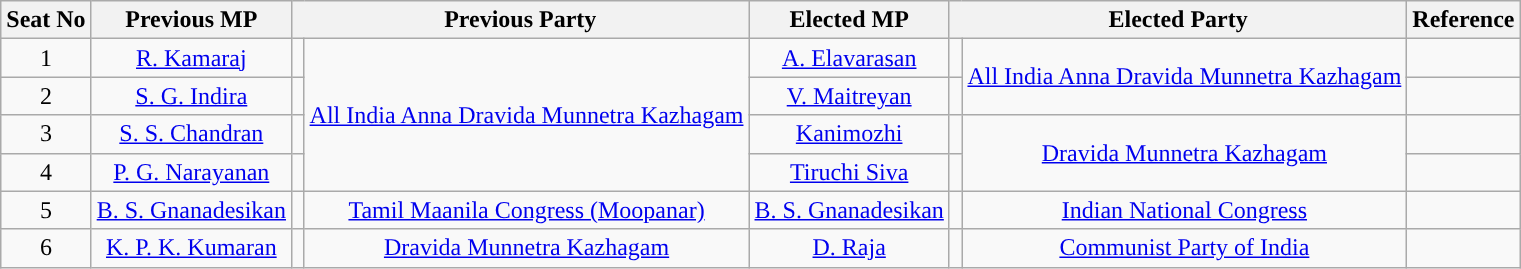<table class="wikitable">
<tr>
<th>Seat No</th>
<th>Previous MP</th>
<th colspan=2>Previous Party</th>
<th>Elected MP</th>
<th colspan=2>Elected Party</th>
<th>Reference</th>
</tr>
<tr style="text-align:center;">
<td>1</td>
<td><a href='#'>R. Kamaraj</a></td>
<td width="1px"></td>
<td rowspan=4><a href='#'>All India Anna Dravida Munnetra Kazhagam</a></td>
<td><a href='#'>A. Elavarasan</a></td>
<td width="1px"></td>
<td rowspan=2><a href='#'>All India Anna Dravida Munnetra Kazhagam</a></td>
<td></td>
</tr>
<tr style="text-align:center;">
<td>2</td>
<td><a href='#'>S. G. Indira</a></td>
<td width="1px"></td>
<td><a href='#'>V. Maitreyan</a></td>
<td width="1px"></td>
<td></td>
</tr>
<tr style="text-align:center;">
<td>3</td>
<td><a href='#'>S. S. Chandran</a></td>
<td width="1px"></td>
<td><a href='#'>Kanimozhi</a></td>
<td width="1px"></td>
<td rowspan=2><a href='#'>Dravida Munnetra Kazhagam</a></td>
<td></td>
</tr>
<tr style="text-align:center;">
<td>4</td>
<td><a href='#'>P. G. Narayanan</a></td>
<td width="1px"></td>
<td><a href='#'>Tiruchi Siva</a></td>
<td width="1px"></td>
<td></td>
</tr>
<tr style="text-align:center;">
<td>5</td>
<td><a href='#'>B. S. Gnanadesikan</a></td>
<td width="1px"></td>
<td><a href='#'>Tamil Maanila Congress (Moopanar)</a></td>
<td><a href='#'>B. S. Gnanadesikan</a></td>
<td width="1px"></td>
<td><a href='#'>Indian National Congress</a></td>
<td></td>
</tr>
<tr style="text-align:center;">
<td>6</td>
<td><a href='#'>K. P. K. Kumaran</a></td>
<td width="1px"></td>
<td><a href='#'>Dravida Munnetra Kazhagam</a></td>
<td><a href='#'>D. Raja</a></td>
<td width="1px"></td>
<td><a href='#'>Communist Party of India</a></td>
<td></td>
</tr>
</table>
